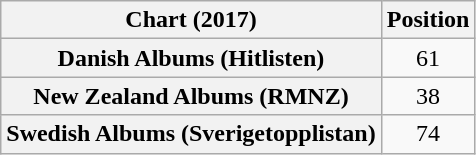<table class="wikitable sortable plainrowheaders" style="text-align:center">
<tr>
<th scope="col">Chart (2017)</th>
<th scope="col">Position</th>
</tr>
<tr>
<th scope="row">Danish Albums (Hitlisten)</th>
<td>61</td>
</tr>
<tr>
<th scope="row">New Zealand Albums (RMNZ)</th>
<td>38</td>
</tr>
<tr>
<th scope="row">Swedish Albums (Sverigetopplistan)</th>
<td>74</td>
</tr>
</table>
